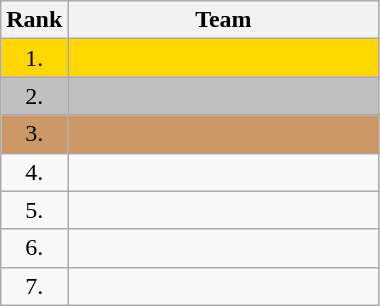<table class="wikitable" style="border-collapse: collapse">
<tr>
<th>Rank</th>
<th align="center" style="width:200px">Team</th>
</tr>
<tr bgcolor=gold>
<td align="center">1.</td>
<td></td>
</tr>
<tr bgcolor=silver>
<td align="center">2.</td>
<td></td>
</tr>
<tr bgcolor=#cc9966>
<td align="center">3.</td>
<td></td>
</tr>
<tr>
<td align="center">4.</td>
<td></td>
</tr>
<tr>
<td align="center">5.</td>
<td></td>
</tr>
<tr>
<td align="center">6.</td>
<td></td>
</tr>
<tr>
<td align="center">7.</td>
<td></td>
</tr>
</table>
